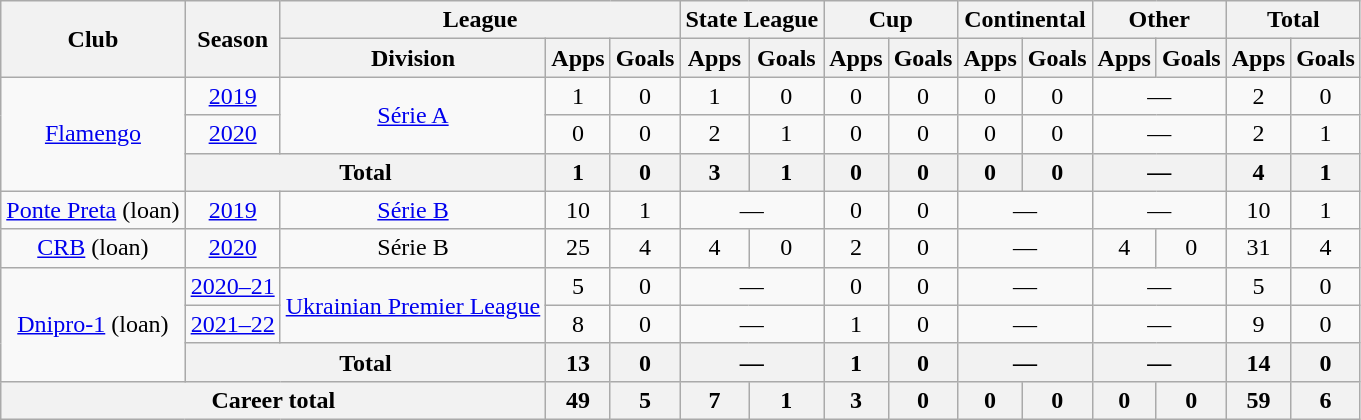<table class="wikitable" style="text-align: center">
<tr>
<th rowspan="2">Club</th>
<th rowspan="2">Season</th>
<th colspan="3">League</th>
<th colspan="2">State League</th>
<th colspan="2">Cup</th>
<th colspan="2">Continental</th>
<th colspan="2">Other</th>
<th colspan="2">Total</th>
</tr>
<tr>
<th>Division</th>
<th>Apps</th>
<th>Goals</th>
<th>Apps</th>
<th>Goals</th>
<th>Apps</th>
<th>Goals</th>
<th>Apps</th>
<th>Goals</th>
<th>Apps</th>
<th>Goals</th>
<th>Apps</th>
<th>Goals</th>
</tr>
<tr>
<td rowspan="3"><a href='#'>Flamengo</a></td>
<td><a href='#'>2019</a></td>
<td rowspan="2"><a href='#'>Série A</a></td>
<td>1</td>
<td>0</td>
<td>1</td>
<td>0</td>
<td>0</td>
<td>0</td>
<td>0</td>
<td>0</td>
<td colspan="2">—</td>
<td>2</td>
<td>0</td>
</tr>
<tr>
<td><a href='#'>2020</a></td>
<td>0</td>
<td>0</td>
<td>2</td>
<td>1</td>
<td>0</td>
<td>0</td>
<td>0</td>
<td>0</td>
<td colspan="2">—</td>
<td>2</td>
<td>1</td>
</tr>
<tr>
<th colspan="2">Total</th>
<th>1</th>
<th>0</th>
<th>3</th>
<th>1</th>
<th>0</th>
<th>0</th>
<th>0</th>
<th>0</th>
<th colspan="2">—</th>
<th>4</th>
<th>1</th>
</tr>
<tr>
<td><a href='#'>Ponte Preta</a> (loan)</td>
<td><a href='#'>2019</a></td>
<td><a href='#'>Série B</a></td>
<td>10</td>
<td>1</td>
<td colspan="2">—</td>
<td>0</td>
<td>0</td>
<td colspan="2">—</td>
<td colspan="2">—</td>
<td>10</td>
<td>1</td>
</tr>
<tr>
<td><a href='#'>CRB</a> (loan)</td>
<td><a href='#'>2020</a></td>
<td>Série B</td>
<td>25</td>
<td>4</td>
<td>4</td>
<td>0</td>
<td>2</td>
<td>0</td>
<td colspan="2">—</td>
<td>4</td>
<td>0</td>
<td>31</td>
<td>4</td>
</tr>
<tr>
<td rowspan="3"><a href='#'>Dnipro-1</a> (loan)</td>
<td><a href='#'>2020–21</a></td>
<td rowspan="2"><a href='#'>Ukrainian Premier League</a></td>
<td>5</td>
<td>0</td>
<td colspan="2">—</td>
<td>0</td>
<td>0</td>
<td colspan="2">—</td>
<td colspan="2">—</td>
<td>5</td>
<td>0</td>
</tr>
<tr>
<td><a href='#'>2021–22</a></td>
<td>8</td>
<td>0</td>
<td colspan="2">—</td>
<td>1</td>
<td>0</td>
<td colspan="2">—</td>
<td colspan="2">—</td>
<td>9</td>
<td>0</td>
</tr>
<tr>
<th colspan="2">Total</th>
<th>13</th>
<th>0</th>
<th colspan="2">—</th>
<th>1</th>
<th>0</th>
<th colspan="2">—</th>
<th colspan="2">—</th>
<th>14</th>
<th>0</th>
</tr>
<tr>
<th colspan="3"><strong>Career total</strong></th>
<th>49</th>
<th>5</th>
<th>7</th>
<th>1</th>
<th>3</th>
<th>0</th>
<th>0</th>
<th>0</th>
<th>0</th>
<th>0</th>
<th>59</th>
<th>6</th>
</tr>
</table>
